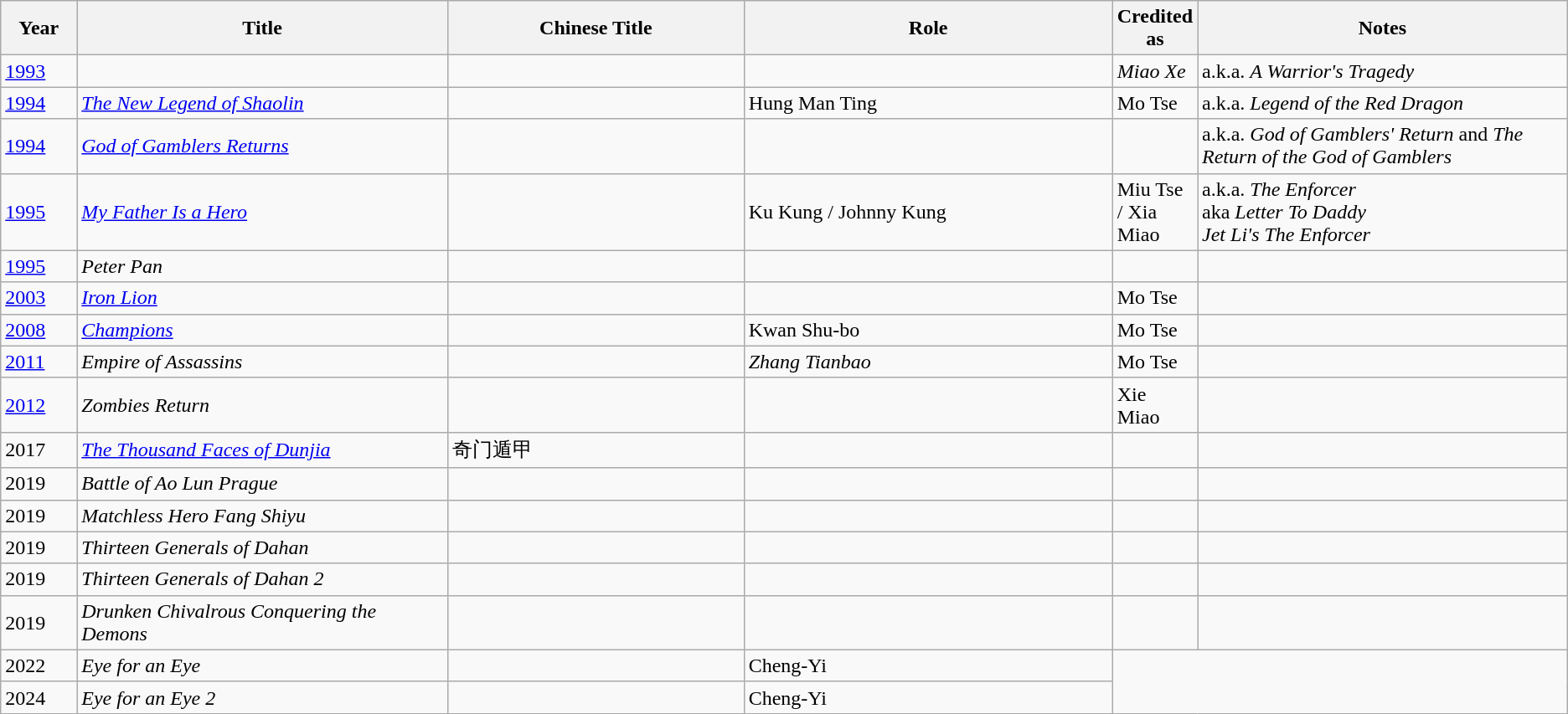<table class="wikitable">
<tr>
<th width=5%>Year</th>
<th width=25%>Title</th>
<th width=20%>Chinese Title</th>
<th width=25%>Role</th>
<th>Credited as</th>
<th width=25%>Notes</th>
</tr>
<tr>
<td><a href='#'>1993</a></td>
<td></td>
<td></td>
<td></td>
<td><em>Miao Xe</em></td>
<td>a.k.a. <em>A Warrior's Tragedy</em></td>
</tr>
<tr>
<td><a href='#'>1994</a></td>
<td><em><a href='#'>The New Legend of Shaolin</a></em></td>
<td></td>
<td>Hung Man Ting</td>
<td>Mo Tse</td>
<td>a.k.a. <em>Legend of the Red Dragon</em></td>
</tr>
<tr>
<td><a href='#'>1994</a></td>
<td><em><a href='#'>God of Gamblers Returns</a></em></td>
<td></td>
<td></td>
<td></td>
<td>a.k.a. <em>God of Gamblers' Return</em> and <em>The Return of the God of Gamblers </em></td>
</tr>
<tr>
<td><a href='#'>1995</a></td>
<td><em><a href='#'>My Father Is a Hero</a></em></td>
<td></td>
<td>Ku Kung / Johnny Kung</td>
<td>Miu Tse / Xia Miao</td>
<td>a.k.a. <em>The Enforcer</em><br>aka <em>Letter To Daddy</em><br><em>Jet Li's The Enforcer</em></td>
</tr>
<tr>
<td><a href='#'>1995</a></td>
<td><em>Peter Pan</em></td>
<td></td>
<td></td>
<td></td>
<td></td>
</tr>
<tr>
<td><a href='#'>2003</a></td>
<td><em><a href='#'>Iron Lion</a></em></td>
<td></td>
<td></td>
<td>Mo Tse</td>
<td></td>
</tr>
<tr>
<td><a href='#'>2008</a></td>
<td><em><a href='#'>Champions</a></em></td>
<td></td>
<td>Kwan Shu-bo</td>
<td>Mo Tse</td>
<td></td>
</tr>
<tr>
<td><a href='#'>2011</a></td>
<td><em>Empire of Assassins</em></td>
<td></td>
<td><em>Zhang Tianbao</em></td>
<td>Mo Tse</td>
<td></td>
</tr>
<tr>
<td><a href='#'>2012</a></td>
<td><em>Zombies Return</em></td>
<td></td>
<td></td>
<td>Xie Miao</td>
<td></td>
</tr>
<tr>
<td>2017</td>
<td><em><a href='#'>The Thousand Faces of Dunjia</a></em></td>
<td>奇门遁甲</td>
<td></td>
<td></td>
<td></td>
</tr>
<tr>
<td>2019</td>
<td><em>Battle of Ao Lun Prague</em></td>
<td></td>
<td></td>
<td></td>
<td></td>
</tr>
<tr>
<td>2019</td>
<td><em>Matchless Hero Fang Shiyu</em></td>
<td></td>
<td></td>
<td></td>
<td></td>
</tr>
<tr>
<td>2019</td>
<td><em>Thirteen Generals of Dahan</em></td>
<td></td>
<td></td>
<td></td>
<td></td>
</tr>
<tr>
<td>2019</td>
<td><em>Thirteen Generals of Dahan 2</em></td>
<td></td>
<td></td>
<td></td>
<td></td>
</tr>
<tr>
<td>2019</td>
<td><em>Drunken Chivalrous Conquering the Demons</em></td>
<td></td>
<td></td>
<td></td>
<td></td>
</tr>
<tr>
<td>2022</td>
<td><em>Eye for an Eye</em></td>
<td></td>
<td>Cheng-Yi</td>
</tr>
<tr>
<td>2024</td>
<td><em>Eye for an Eye 2</em></td>
<td></td>
<td>Cheng-Yi</td>
</tr>
</table>
